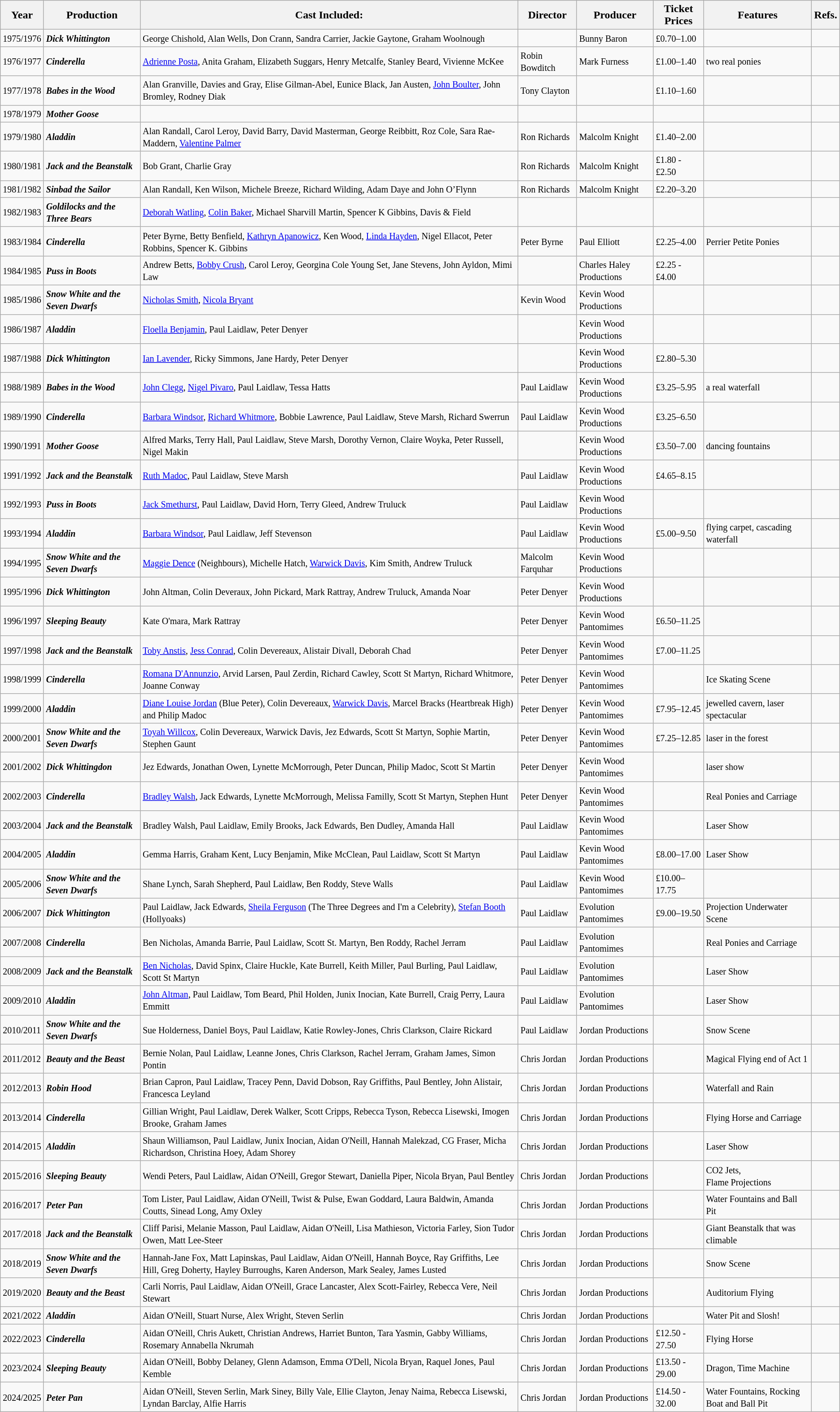<table class="wikitable mw-collapsible">
<tr>
<th>Year</th>
<th>Production</th>
<th>Cast Included:</th>
<th>Director</th>
<th>Producer</th>
<th>Ticket Prices</th>
<th>Features</th>
<th>Refs.</th>
</tr>
<tr>
<td><small>1975/1976</small></td>
<td><strong><em><small>Dick Whittington</small></em></strong></td>
<td><small>George Chishold, Alan Wells, Don Crann, Sandra Carrier, Jackie Gaytone, Graham Woolnough</small></td>
<td></td>
<td><small>Bunny Baron</small></td>
<td><small>£0.70–1.00</small></td>
<td></td>
<td></td>
</tr>
<tr>
<td><small>1976/1977</small></td>
<td><strong><em><small>Cinderella</small></em></strong></td>
<td><small><a href='#'>Adrienne Posta</a>, Anita Graham, Elizabeth Suggars, Henry Metcalfe, Stanley Beard, Vivienne McKee</small></td>
<td><small>Robin Bowditch</small></td>
<td><small>Mark Furness</small></td>
<td><small>£1.00–1.40</small></td>
<td><small>two real ponies</small></td>
<td></td>
</tr>
<tr>
<td><small>1977/1978</small></td>
<td><strong><em><small>Babes in the Wood</small></em></strong></td>
<td><small>Alan Granville, Davies and Gray, Elise Gilman-Abel, Eunice Black, Jan Austen, <a href='#'>John Boulter</a>, John Bromley, Rodney Diak</small></td>
<td><small>Tony Clayton</small></td>
<td></td>
<td><small>£1.10–1.60</small></td>
<td></td>
<td></td>
</tr>
<tr>
<td><small>1978/1979</small></td>
<td><strong><em><small>Mother Goose</small></em></strong></td>
<td></td>
<td></td>
<td></td>
<td></td>
<td></td>
<td></td>
</tr>
<tr>
<td><small>1979/1980</small></td>
<td><strong><em><small>Aladdin</small></em></strong></td>
<td><small>Alan Randall, Carol Leroy, David Barry, David Masterman, George Reibbitt, Roz Cole, Sara Rae-Maddern, <a href='#'>Valentine Palmer</a></small></td>
<td><small>Ron Richards</small></td>
<td><small>Malcolm Knight</small></td>
<td><small>£1.40–2.00</small></td>
<td></td>
<td></td>
</tr>
<tr>
<td><small>1980/1981</small></td>
<td><strong><em><small>Jack and the Beanstalk</small></em></strong></td>
<td><small>Bob Grant, Charlie Gray</small></td>
<td><small>Ron Richards</small></td>
<td><small>Malcolm Knight</small></td>
<td><small>£1.80 -</small> <small>£2.50</small></td>
<td></td>
<td></td>
</tr>
<tr>
<td><small>1981/1982</small></td>
<td><strong><em><small>Sinbad the Sailor</small></em></strong></td>
<td><small>Alan Randall, Ken Wilson, Michele Breeze, Richard Wilding, Adam Daye and John O’Flynn</small></td>
<td><small>Ron Richards</small></td>
<td><small>Malcolm Knight</small></td>
<td><small>£2.20–3.20</small></td>
<td></td>
<td></td>
</tr>
<tr>
<td><small>1982/1983</small></td>
<td><strong><em><small>Goldilocks and the Three Bears</small></em></strong></td>
<td><small><a href='#'>Deborah Watling</a>, <a href='#'>Colin Baker</a>, Michael Sharvill Martin, Spencer K Gibbins, Davis & Field</small></td>
<td></td>
<td></td>
<td></td>
<td></td>
<td></td>
</tr>
<tr>
<td><small>1983/1984</small></td>
<td><strong><em><small>Cinderella</small></em></strong></td>
<td><small>Peter Byrne, Betty Benfield, <a href='#'>Kathryn Apanowicz</a>, Ken Wood, <a href='#'>Linda Hayden</a>, Nigel Ellacot, Peter Robbins, Spencer K. Gibbins</small></td>
<td><small>Peter Byrne</small></td>
<td><small>Paul Elliott</small></td>
<td><small>£2.25–4.00</small></td>
<td><small>Perrier Petite Ponies</small></td>
<td></td>
</tr>
<tr>
<td><small>1984/1985</small></td>
<td><strong><em><small>Puss in Boots</small></em></strong></td>
<td><small>Andrew Betts, <a href='#'>Bobby Crush</a>, Carol Leroy, Georgina Cole Young Set, Jane Stevens, John Ayldon, Mimi Law</small></td>
<td></td>
<td><small>Charles Haley Productions</small></td>
<td><small>£2.25 -</small> <small>£4.00</small></td>
<td></td>
<td></td>
</tr>
<tr>
<td><small>1985/1986</small></td>
<td><strong><em><small>Snow White and the Seven Dwarfs</small></em></strong></td>
<td><small><a href='#'>Nicholas Smith</a>, <a href='#'>Nicola Bryant</a></small></td>
<td><small>Kevin Wood</small></td>
<td><small>Kevin Wood Productions</small></td>
<td></td>
<td></td>
<td></td>
</tr>
<tr>
<td><small>1986/1987</small></td>
<td><strong><em><small>Aladdin</small></em></strong></td>
<td><small><a href='#'>Floella Benjamin</a>, Paul Laidlaw, Peter Denyer</small></td>
<td></td>
<td><small>Kevin Wood Productions</small></td>
<td></td>
<td></td>
<td></td>
</tr>
<tr>
<td><small>1987/1988</small></td>
<td><strong><em><small>Dick Whittington</small></em></strong></td>
<td><small><a href='#'>Ian Lavender</a>, Ricky Simmons, Jane Hardy, Peter Denyer</small></td>
<td></td>
<td><small>Kevin Wood Productions</small></td>
<td><small>£2.80–5.30</small></td>
<td></td>
<td></td>
</tr>
<tr>
<td><small>1988/1989</small></td>
<td><strong><em><small>Babes in the Wood</small></em></strong></td>
<td><small><a href='#'>John Clegg</a>, <a href='#'>Nigel Pivaro</a>, Paul Laidlaw, Tessa Hatts</small></td>
<td><small>Paul Laidlaw</small></td>
<td><small>Kevin Wood Productions</small></td>
<td><small>£3.25–5.95</small></td>
<td><small>a real waterfall</small></td>
<td></td>
</tr>
<tr>
<td><small>1989/1990</small></td>
<td><strong><em><small>Cinderella</small></em></strong></td>
<td><small><a href='#'>Barbara Windsor</a>, <a href='#'>Richard Whitmore</a>, Bobbie Lawrence, Paul Laidlaw, Steve Marsh, Richard Swerrun</small></td>
<td><small>Paul Laidlaw</small></td>
<td><small>Kevin Wood Productions</small></td>
<td><small>£3.25–6.50</small></td>
<td></td>
<td></td>
</tr>
<tr>
<td><small>1990/1991</small></td>
<td><strong><em><small>Mother Goose</small></em></strong></td>
<td><small>Alfred Marks, Terry Hall, Paul Laidlaw, Steve Marsh, Dorothy Vernon, Claire Woyka, Peter Russell, Nigel Makin</small></td>
<td></td>
<td><small>Kevin Wood Productions</small></td>
<td><small>£3.50–7.00</small></td>
<td><small>dancing fountains</small></td>
<td></td>
</tr>
<tr>
<td><small>1991/1992</small></td>
<td><strong><em><small>Jack and the Beanstalk</small></em></strong></td>
<td><small><a href='#'>Ruth Madoc</a>, Paul Laidlaw, Steve Marsh</small></td>
<td><small>Paul Laidlaw</small></td>
<td><small>Kevin Wood Productions</small></td>
<td><small>£4.65–8.15</small></td>
<td></td>
<td></td>
</tr>
<tr>
<td><small>1992/1993</small></td>
<td><strong><em><small>Puss in Boots</small></em></strong></td>
<td><small><a href='#'>Jack Smethurst</a>, Paul Laidlaw, David Horn, Terry Gleed, Andrew Truluck</small></td>
<td><small>Paul Laidlaw</small></td>
<td><small>Kevin Wood Productions</small></td>
<td></td>
<td></td>
<td></td>
</tr>
<tr>
<td><small>1993/1994</small></td>
<td><strong><em><small>Aladdin</small></em></strong></td>
<td><small><a href='#'>Barbara Windsor</a>, Paul Laidlaw, Jeff Stevenson</small></td>
<td><small>Paul Laidlaw</small></td>
<td><small>Kevin Wood Productions</small></td>
<td><small>£5.00–9.50</small></td>
<td><small>flying carpet, cascading waterfall</small></td>
<td></td>
</tr>
<tr>
<td><small>1994/1995</small></td>
<td><strong><em><small>Snow White and the Seven Dwarfs</small></em></strong></td>
<td><small><a href='#'>Maggie Dence</a> (Neighbours), Michelle Hatch, <a href='#'>Warwick Davis</a>, Kim Smith, Andrew Truluck</small></td>
<td><small>Malcolm Farquhar</small></td>
<td><small>Kevin Wood Productions</small></td>
<td></td>
<td></td>
<td></td>
</tr>
<tr>
<td><small>1995/1996</small></td>
<td><strong><em><small>Dick Whittington</small></em></strong></td>
<td><small>John Altman, Colin Deveraux, John Pickard, Mark Rattray, Andrew Truluck, Amanda Noar</small></td>
<td><small>Peter Denyer</small></td>
<td><small>Kevin Wood Productions</small></td>
<td></td>
<td></td>
<td></td>
</tr>
<tr>
<td><small>1996/1997</small></td>
<td><strong><em><small>Sleeping Beauty</small></em></strong></td>
<td><small>Kate O'mara, Mark Rattray</small></td>
<td><small>Peter Denyer</small></td>
<td><small>Kevin Wood Pantomimes</small></td>
<td><small>£6.50–11.25</small></td>
<td></td>
<td></td>
</tr>
<tr>
<td><small>1997/1998</small></td>
<td><small><strong><em>Jack and the Beanstalk</em></strong></small></td>
<td><small><a href='#'>Toby Anstis</a>, <a href='#'>Jess Conrad</a>, Colin Devereaux, Alistair Divall, Deborah Chad</small></td>
<td><small>Peter Denyer</small></td>
<td><small>Kevin Wood Pantomimes</small></td>
<td><small>£7.00–11.25</small></td>
<td></td>
<td></td>
</tr>
<tr>
<td><small>1998/1999</small></td>
<td><strong><em><small>Cinderella</small></em></strong></td>
<td><small><a href='#'>Romana D'Annunzio</a>, Arvid Larsen, Paul Zerdin, Richard Cawley, Scott St Martyn, Richard Whitmore, Joanne Conway</small></td>
<td><small>Peter Denyer</small></td>
<td><small>Kevin Wood Pantomimes</small></td>
<td></td>
<td><small>Ice Skating Scene</small></td>
<td></td>
</tr>
<tr>
<td><small>1999/2000</small></td>
<td><small><strong><em>Aladdin</em></strong></small></td>
<td><small><a href='#'>Diane Louise Jordan</a> (Blue Peter), Colin Devereaux, <a href='#'>Warwick Davis</a>, Marcel Bracks (Heartbreak High) and Philip Madoc</small></td>
<td><small>Peter Denyer</small></td>
<td><small>Kevin Wood Pantomimes</small></td>
<td><small>£7.95–12.45</small></td>
<td><small>jewelled cavern, laser spectacular</small></td>
<td></td>
</tr>
<tr>
<td><small>2000/2001</small></td>
<td><small><strong><em>Snow White and the Seven Dwarfs</em></strong></small></td>
<td><small><a href='#'>Toyah Willcox</a>, Colin Devereaux, Warwick Davis, Jez Edwards, Scott St Martyn, Sophie Martin, Stephen Gaunt</small></td>
<td><small>Peter Denyer</small></td>
<td><small>Kevin Wood Pantomimes</small></td>
<td><small>£7.25–12.85</small></td>
<td><small>laser in the forest</small></td>
<td></td>
</tr>
<tr>
<td><small>2001/2002</small></td>
<td><small><strong><em>Dick Whittingdon</em></strong></small></td>
<td><small>Jez Edwards, Jonathan Owen, Lynette McMorrough, Peter Duncan, Philip Madoc, Scott St Martin</small></td>
<td><small>Peter Denyer</small></td>
<td><small>Kevin Wood Pantomimes</small></td>
<td></td>
<td><small>laser show</small></td>
<td></td>
</tr>
<tr>
<td><small>2002/2003</small></td>
<td><small><strong><em>Cinderella</em></strong></small></td>
<td><small><a href='#'>Bradley Walsh</a>, Jack Edwards, Lynette McMorrough, Melissa Familly, Scott St Martyn, Stephen Hunt</small></td>
<td><small>Peter Denyer</small></td>
<td><small>Kevin Wood Pantomimes</small></td>
<td></td>
<td><small>Real Ponies and Carriage</small></td>
<td></td>
</tr>
<tr>
<td><small>2003/2004</small></td>
<td><strong><em><small>Jack and the Beanstalk</small></em></strong></td>
<td><small>Bradley Walsh, Paul Laidlaw, Emily Brooks, Jack Edwards, Ben Dudley, Amanda Hall</small></td>
<td><small>Paul Laidlaw</small></td>
<td><small>Kevin Wood Pantomimes</small></td>
<td></td>
<td><small>Laser Show</small></td>
<td></td>
</tr>
<tr>
<td><small>2004/2005</small></td>
<td><small><strong><em>Aladdin</em></strong></small></td>
<td><small>Gemma Harris, Graham Kent, Lucy Benjamin, Mike McClean, Paul Laidlaw, Scott St Martyn</small></td>
<td><small>Paul Laidlaw</small></td>
<td><small>Kevin Wood Pantomimes</small></td>
<td><small>£8.00–17.00</small></td>
<td><small>Laser Show</small></td>
<td></td>
</tr>
<tr>
<td><small>2005/2006</small></td>
<td><small><strong><em>Snow White and the Seven Dwarfs</em></strong></small></td>
<td><small>Shane Lynch, Sarah Shepherd, Paul Laidlaw, Ben Roddy, Steve Walls</small></td>
<td><small>Paul Laidlaw</small></td>
<td><small>Kevin Wood Pantomimes</small></td>
<td><small>£10.00–17.75</small></td>
<td></td>
<td></td>
</tr>
<tr>
<td><small>2006/2007</small></td>
<td><small><strong><em>Dick Whittington</em></strong></small></td>
<td><small>Paul Laidlaw, Jack Edwards, <a href='#'>Sheila Ferguson</a> (The Three Degrees and I'm a Celebrity), <a href='#'>Stefan Booth</a> (Hollyoaks)</small></td>
<td><small>Paul Laidlaw</small></td>
<td><small>Evolution Pantomimes</small></td>
<td><small>£9.00–19.50</small></td>
<td><small>Projection Underwater Scene</small></td>
<td></td>
</tr>
<tr>
<td><small>2007/2008</small></td>
<td><small><strong><em>Cinderella</em></strong></small></td>
<td><small>Ben Nicholas, Amanda Barrie, Paul Laidlaw, Scott St. Martyn, Ben Roddy, Rachel Jerram</small></td>
<td><small>Paul Laidlaw</small></td>
<td><small>Evolution Pantomimes</small></td>
<td></td>
<td><small>Real Ponies and Carriage</small></td>
<td></td>
</tr>
<tr>
<td><small>2008/2009</small></td>
<td><small><strong><em>Jack and the Beanstalk</em></strong></small></td>
<td><small><a href='#'>Ben Nicholas</a>, David Spinx, Claire Huckle, Kate Burrell, Keith Miller, Paul Burling, Paul Laidlaw, Scott St Martyn</small></td>
<td><small>Paul Laidlaw</small></td>
<td><small>Evolution Pantomimes</small></td>
<td></td>
<td><small>Laser Show</small></td>
<td></td>
</tr>
<tr>
<td><small>2009/2010</small></td>
<td><small><strong><em>Aladdin</em></strong></small></td>
<td><small><a href='#'>John Altman</a>, Paul Laidlaw, Tom Beard, Phil Holden, Junix Inocian, Kate Burrell, Craig Perry, Laura Emmitt</small></td>
<td><small>Paul Laidlaw</small></td>
<td><small>Evolution Pantomimes</small></td>
<td></td>
<td><small>Laser Show</small></td>
<td></td>
</tr>
<tr>
<td><small>2010/2011</small></td>
<td><small><strong><em>Snow White and the Seven Dwarfs</em></strong></small></td>
<td><small>Sue Holderness, Daniel Boys, Paul Laidlaw, Katie Rowley-Jones, Chris Clarkson, Claire Rickard</small></td>
<td><small>Paul Laidlaw</small></td>
<td><small>Jordan Productions</small></td>
<td></td>
<td><small>Snow Scene</small></td>
<td></td>
</tr>
<tr>
<td><small>2011/2012</small></td>
<td><small><strong><em>Beauty and the Beast</em></strong></small></td>
<td><small>Bernie Nolan, Paul Laidlaw, Leanne Jones, Chris Clarkson, Rachel Jerram, Graham James, Simon Pontin</small></td>
<td><small>Chris Jordan</small></td>
<td><small>Jordan Productions</small></td>
<td></td>
<td><small>Magical Flying end of Act 1</small></td>
<td></td>
</tr>
<tr>
<td><small>2012/2013</small></td>
<td><small><strong><em>Robin Hood</em></strong></small></td>
<td><small>Brian Capron, Paul Laidlaw, Tracey Penn, David Dobson, Ray Griffiths, Paul Bentley, John Alistair, Francesca Leyland</small></td>
<td><small>Chris Jordan</small></td>
<td><small>Jordan Productions</small></td>
<td></td>
<td><small>Waterfall and Rain</small></td>
<td></td>
</tr>
<tr>
<td><small>2013/2014</small></td>
<td><small><strong><em>Cinderella</em></strong></small></td>
<td><small>Gillian Wright, Paul Laidlaw, Derek Walker, Scott Cripps, Rebecca Tyson, Rebecca Lisewski, Imogen Brooke, Graham James</small></td>
<td><small>Chris Jordan</small></td>
<td><small>Jordan Productions</small></td>
<td></td>
<td><small>Flying Horse and Carriage</small></td>
<td></td>
</tr>
<tr>
<td><small>2014/2015</small></td>
<td><small><strong><em>Aladdin</em></strong></small></td>
<td><small>Shaun Williamson, Paul Laidlaw, Junix Inocian, Aidan O'Neill, Hannah Malekzad, CG Fraser, Micha Richardson, Christina Hoey, Adam Shorey</small></td>
<td><small>Chris Jordan</small></td>
<td><small>Jordan Productions</small></td>
<td></td>
<td><small>Laser Show</small></td>
<td></td>
</tr>
<tr>
<td><small>2015/2016</small></td>
<td><small><strong><em>Sleeping Beauty</em></strong></small></td>
<td><small>Wendi Peters, Paul Laidlaw, Aidan O'Neill, Gregor Stewart, Daniella Piper, Nicola Bryan, Paul Bentley</small></td>
<td><small>Chris Jordan</small></td>
<td><small>Jordan Productions</small></td>
<td></td>
<td><small>CO2 Jets,</small><br><small>Flame Projections</small></td>
<td></td>
</tr>
<tr>
<td><small>2016/2017</small></td>
<td><small><strong><em>Peter Pan</em></strong></small></td>
<td><small>Tom Lister, Paul Laidlaw, Aidan O'Neill, Twist & Pulse, Ewan Goddard, Laura Baldwin, Amanda Coutts, Sinead Long, Amy Oxley</small></td>
<td><small>Chris Jordan</small></td>
<td><small>Jordan Productions</small></td>
<td></td>
<td><small>Water Fountains and Ball Pit</small></td>
<td></td>
</tr>
<tr>
<td><small>2017/2018</small></td>
<td><small><strong><em>Jack and the Beanstalk</em></strong></small></td>
<td><small>Cliff Parisi, Melanie Masson, Paul Laidlaw, Aidan O'Neill, Lisa Mathieson, Victoria Farley, Sion Tudor Owen, Matt Lee-Steer</small></td>
<td><small>Chris Jordan</small></td>
<td><small>Jordan Productions</small></td>
<td></td>
<td><small>Giant Beanstalk that was climable</small></td>
<td></td>
</tr>
<tr>
<td><small>2018/2019</small></td>
<td><small><strong><em>Snow White and the Seven Dwarfs</em></strong></small></td>
<td><small>Hannah-Jane Fox, Matt Lapinskas, Paul Laidlaw, Aidan O'Neill, Hannah Boyce, Ray Griffiths, Lee Hill, Greg Doherty, Hayley Burroughs, Karen Anderson, Mark Sealey, James Lusted</small></td>
<td><small>Chris Jordan</small></td>
<td><small>Jordan Productions</small></td>
<td></td>
<td><small>Snow Scene</small></td>
<td></td>
</tr>
<tr>
<td><small>2019/2020</small></td>
<td><small><strong><em>Beauty and the Beast</em></strong></small></td>
<td><small>Carli Norris, Paul Laidlaw, Aidan O'Neill, Grace Lancaster, Alex Scott-Fairley, Rebecca Vere, Neil Stewart</small></td>
<td><small>Chris Jordan</small></td>
<td><small>Jordan Productions</small></td>
<td></td>
<td><small>Auditorium Flying</small></td>
<td></td>
</tr>
<tr>
<td><small>2021/2022</small></td>
<td><strong><em><small>Aladdin</small></em></strong></td>
<td><small>Aidan O'Neill, Stuart Nurse, Alex Wright, Steven Serlin</small></td>
<td><small>Chris Jordan</small></td>
<td><small>Jordan Productions</small></td>
<td></td>
<td><small>Water Pit and Slosh!</small></td>
<td></td>
</tr>
<tr>
<td><small>2022/2023</small></td>
<td><strong><em><small>Cinderella</small></em></strong></td>
<td><small>Aidan O'Neill, Chris Aukett, Christian Andrews, Harriet Bunton, Tara Yasmin, Gabby Williams,</small> <small>Rosemary Annabella Nkrumah</small></td>
<td><small>Chris Jordan</small></td>
<td><small>Jordan Productions</small></td>
<td><small>£12.50 - 27.50</small></td>
<td><small>Flying Horse</small></td>
<td></td>
</tr>
<tr>
<td><small>2023/2024</small></td>
<td><strong><em><small>Sleeping Beauty</small></em></strong></td>
<td><small>Aidan O'Neill, Bobby Delaney, Glenn Adamson, Emma O'Dell, Nicola Bryan, Raquel Jones,</small> <small>Paul Kemble</small></td>
<td><small>Chris Jordan</small></td>
<td><small>Jordan Productions</small></td>
<td><small>£13.50 - 29.00</small></td>
<td><small>Dragon, Time Machine</small></td>
<td></td>
</tr>
<tr>
<td><small>2024/2025</small></td>
<td><small><strong><em>Peter Pan</em></strong></small></td>
<td><small>Aidan O'Neill, Steven Serlin, Mark Siney, Billy Vale, Ellie Clayton, Jenay Naima, Rebecca Lisewski, Lyndan Barclay, Alfie Harris</small></td>
<td><small>Chris Jordan</small></td>
<td><small>Jordan Productions</small></td>
<td><small>£14.50 - 32.00</small></td>
<td><small>Water Fountains, Rocking Boat and Ball Pit</small></td>
</tr>
</table>
